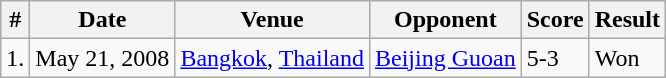<table class="wikitable">
<tr>
<th>#</th>
<th>Date</th>
<th>Venue</th>
<th>Opponent</th>
<th>Score</th>
<th>Result</th>
</tr>
<tr>
<td>1.</td>
<td>May 21, 2008</td>
<td><a href='#'>Bangkok</a>, <a href='#'>Thailand</a></td>
<td><a href='#'>Beijing Guoan</a></td>
<td>5-3</td>
<td>Won</td>
</tr>
</table>
